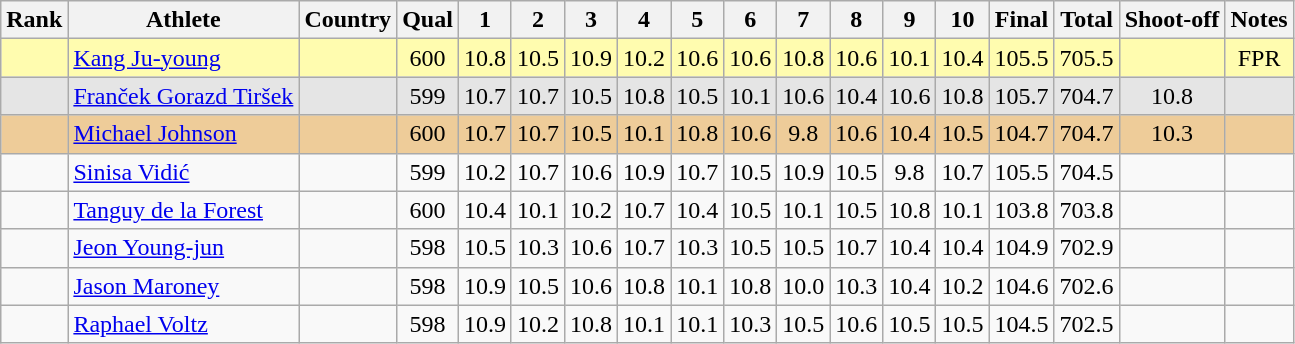<table class="wikitable sortable" style="text-align:center">
<tr>
<th>Rank</th>
<th>Athlete</th>
<th>Country</th>
<th>Qual</th>
<th class="unsortable" style="width: 28px">1</th>
<th class="unsortable" style="width: 28px">2</th>
<th class="unsortable" style="width: 28px">3</th>
<th class="unsortable" style="width: 28px">4</th>
<th class="unsortable" style="width: 28px">5</th>
<th class="unsortable" style="width: 28px">6</th>
<th class="unsortable" style="width: 28px">7</th>
<th class="unsortable" style="width: 28px">8</th>
<th class="unsortable" style="width: 28px">9</th>
<th class="unsortable" style="width: 28px">10</th>
<th>Final</th>
<th>Total</th>
<th>Shoot-off</th>
<th>Notes</th>
</tr>
<tr style="background:#fffcaf;">
<td></td>
<td align=left><a href='#'>Kang Ju-young</a></td>
<td align=left></td>
<td>600</td>
<td>10.8</td>
<td>10.5</td>
<td>10.9</td>
<td>10.2</td>
<td>10.6</td>
<td>10.6</td>
<td>10.8</td>
<td>10.6</td>
<td>10.1</td>
<td>10.4</td>
<td>105.5</td>
<td>705.5</td>
<td></td>
<td>FPR</td>
</tr>
<tr style="background:#e5e5e5;">
<td></td>
<td align=left><a href='#'>Franček Gorazd Tiršek</a></td>
<td align=left></td>
<td>599</td>
<td>10.7</td>
<td>10.7</td>
<td>10.5</td>
<td>10.8</td>
<td>10.5</td>
<td>10.1</td>
<td>10.6</td>
<td>10.4</td>
<td>10.6</td>
<td>10.8</td>
<td>105.7</td>
<td>704.7</td>
<td>10.8</td>
<td></td>
</tr>
<tr style="background:#ec9;">
<td></td>
<td align=left><a href='#'>Michael Johnson</a></td>
<td align=left></td>
<td>600</td>
<td>10.7</td>
<td>10.7</td>
<td>10.5</td>
<td>10.1</td>
<td>10.8</td>
<td>10.6</td>
<td>9.8</td>
<td>10.6</td>
<td>10.4</td>
<td>10.5</td>
<td>104.7</td>
<td>704.7</td>
<td>10.3</td>
<td></td>
</tr>
<tr>
<td></td>
<td align=left><a href='#'>Sinisa Vidić</a></td>
<td align=left></td>
<td>599</td>
<td>10.2</td>
<td>10.7</td>
<td>10.6</td>
<td>10.9</td>
<td>10.7</td>
<td>10.5</td>
<td>10.9</td>
<td>10.5</td>
<td>9.8</td>
<td>10.7</td>
<td>105.5</td>
<td>704.5</td>
<td></td>
<td></td>
</tr>
<tr>
<td></td>
<td align=left><a href='#'>Tanguy de la Forest</a></td>
<td align=left></td>
<td>600</td>
<td>10.4</td>
<td>10.1</td>
<td>10.2</td>
<td>10.7</td>
<td>10.4</td>
<td>10.5</td>
<td>10.1</td>
<td>10.5</td>
<td>10.8</td>
<td>10.1</td>
<td>103.8</td>
<td>703.8</td>
<td></td>
<td></td>
</tr>
<tr>
<td></td>
<td align=left><a href='#'>Jeon Young-jun</a></td>
<td align=left></td>
<td>598</td>
<td>10.5</td>
<td>10.3</td>
<td>10.6</td>
<td>10.7</td>
<td>10.3</td>
<td>10.5</td>
<td>10.5</td>
<td>10.7</td>
<td>10.4</td>
<td>10.4</td>
<td>104.9</td>
<td>702.9</td>
<td></td>
<td></td>
</tr>
<tr>
<td></td>
<td align=left><a href='#'>Jason Maroney</a></td>
<td align=left></td>
<td>598</td>
<td>10.9</td>
<td>10.5</td>
<td>10.6</td>
<td>10.8</td>
<td>10.1</td>
<td>10.8</td>
<td>10.0</td>
<td>10.3</td>
<td>10.4</td>
<td>10.2</td>
<td>104.6</td>
<td>702.6</td>
<td></td>
<td></td>
</tr>
<tr>
<td></td>
<td align=left><a href='#'>Raphael Voltz</a></td>
<td align=left></td>
<td>598</td>
<td>10.9</td>
<td>10.2</td>
<td>10.8</td>
<td>10.1</td>
<td>10.1</td>
<td>10.3</td>
<td>10.5</td>
<td>10.6</td>
<td>10.5</td>
<td>10.5</td>
<td>104.5</td>
<td>702.5</td>
<td></td>
<td></td>
</tr>
</table>
